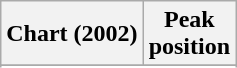<table class="wikitable sortable">
<tr>
<th align="left">Chart (2002)</th>
<th align="center">Peak<br>position</th>
</tr>
<tr>
</tr>
<tr>
</tr>
</table>
